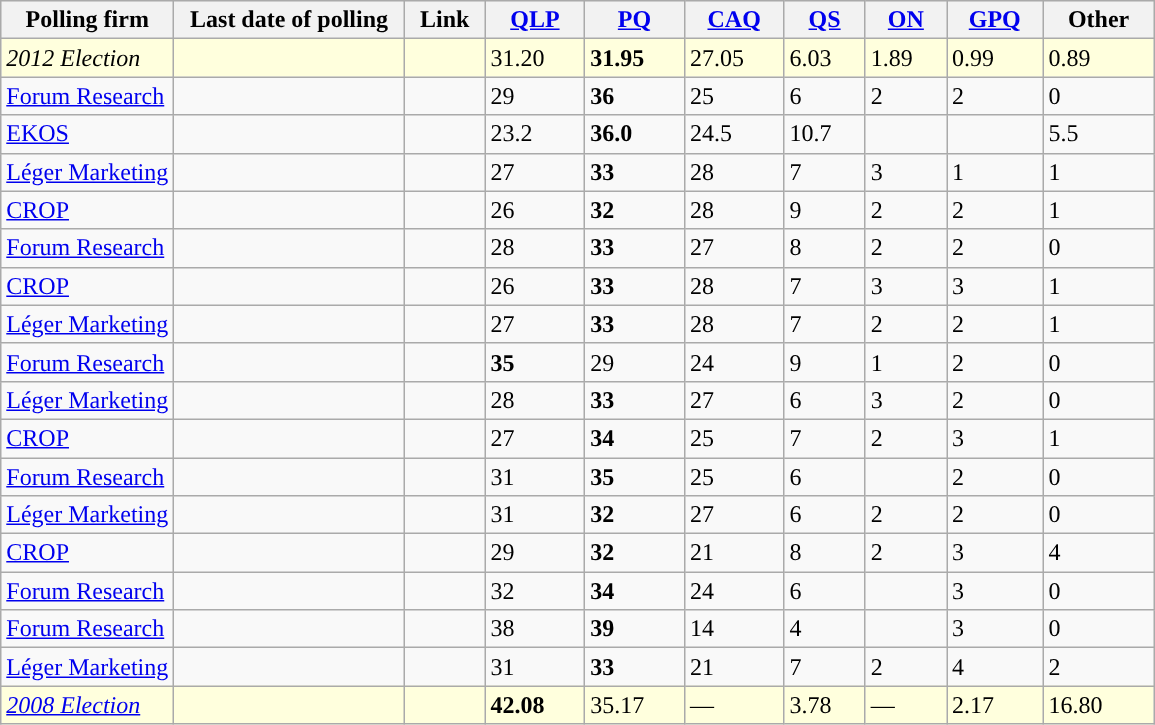<table class="wikitable sortable">
<tr style="background:#e9e9e9;">
<th width=15%>Polling firm</th>
<th width=20%>Last date of polling</th>
<th style="width:7%;" class="unsortable">Link</th>
<th style="background-color:"><strong><a href='#'>QLP</a></strong></th>
<th style="background-color:"><strong><a href='#'>PQ</a></strong></th>
<th style="background-color:"><strong><a href='#'>CAQ</a></strong></th>
<th style="background-color:"><strong><a href='#'>QS</a></strong></th>
<th style="background-color:"><strong><a href='#'>ON</a></strong></th>
<th style="background-color:"><strong><a href='#'>GPQ</a></strong></th>
<th style="background-color:"><strong>Other</strong></th>
</tr>
<tr>
<td style="background:#ffd;"><em>2012 Election</em></td>
<td style="background:#ffd;"></td>
<td style="background:#ffd;"></td>
<td style="background:#ffd;">31.20</td>
<td style="background:#ffd;"><strong>31.95</strong></td>
<td style="background:#ffd;">27.05</td>
<td style="background:#ffd;">6.03</td>
<td style="background:#ffd;">1.89</td>
<td style="background:#ffd;">0.99</td>
<td style="background:#ffd;">0.89</td>
</tr>
<tr>
<td><a href='#'>Forum Research</a></td>
<td></td>
<td></td>
<td>29</td>
<td><strong>36</strong></td>
<td>25</td>
<td>6</td>
<td>2</td>
<td>2</td>
<td>0</td>
</tr>
<tr>
<td><a href='#'>EKOS</a></td>
<td></td>
<td></td>
<td>23.2</td>
<td><strong>36.0</strong></td>
<td>24.5</td>
<td>10.7</td>
<td></td>
<td></td>
<td>5.5</td>
</tr>
<tr>
<td><a href='#'>Léger Marketing</a></td>
<td></td>
<td></td>
<td>27</td>
<td><strong>33</strong></td>
<td>28</td>
<td>7</td>
<td>3</td>
<td>1</td>
<td>1</td>
</tr>
<tr>
<td><a href='#'>CROP</a></td>
<td></td>
<td></td>
<td>26</td>
<td><strong>32</strong></td>
<td>28</td>
<td>9</td>
<td>2</td>
<td>2</td>
<td>1</td>
</tr>
<tr>
<td><a href='#'>Forum Research</a></td>
<td></td>
<td></td>
<td>28</td>
<td><strong>33</strong></td>
<td>27</td>
<td>8</td>
<td>2</td>
<td>2</td>
<td>0</td>
</tr>
<tr>
<td><a href='#'>CROP</a></td>
<td></td>
<td></td>
<td>26</td>
<td><strong>33</strong></td>
<td>28</td>
<td>7</td>
<td>3</td>
<td>3</td>
<td>1</td>
</tr>
<tr>
<td><a href='#'>Léger Marketing</a></td>
<td></td>
<td></td>
<td>27</td>
<td><strong>33</strong></td>
<td>28</td>
<td>7</td>
<td>2</td>
<td>2</td>
<td>1</td>
</tr>
<tr>
<td><a href='#'>Forum Research</a></td>
<td></td>
<td></td>
<td><strong>35</strong></td>
<td>29</td>
<td>24</td>
<td>9</td>
<td>1</td>
<td>2</td>
<td>0</td>
</tr>
<tr>
<td><a href='#'>Léger Marketing</a></td>
<td></td>
<td></td>
<td>28</td>
<td><strong>33</strong></td>
<td>27</td>
<td>6</td>
<td>3</td>
<td>2</td>
<td>0</td>
</tr>
<tr>
<td><a href='#'>CROP</a></td>
<td></td>
<td></td>
<td>27</td>
<td><strong>34</strong></td>
<td>25</td>
<td>7</td>
<td>2</td>
<td>3</td>
<td>1</td>
</tr>
<tr>
<td><a href='#'>Forum Research</a></td>
<td></td>
<td></td>
<td>31</td>
<td><strong>35</strong></td>
<td>25</td>
<td>6</td>
<td></td>
<td>2</td>
<td>0</td>
</tr>
<tr>
<td><a href='#'>Léger Marketing</a></td>
<td></td>
<td></td>
<td>31</td>
<td><strong>32</strong></td>
<td>27</td>
<td>6</td>
<td>2</td>
<td>2</td>
<td>0</td>
</tr>
<tr>
<td><a href='#'>CROP</a></td>
<td></td>
<td></td>
<td>29</td>
<td><strong>32</strong></td>
<td>21</td>
<td>8</td>
<td>2</td>
<td>3</td>
<td>4</td>
</tr>
<tr>
<td><a href='#'>Forum Research</a></td>
<td></td>
<td></td>
<td>32</td>
<td><strong>34</strong></td>
<td>24</td>
<td>6</td>
<td></td>
<td>3</td>
<td>0</td>
</tr>
<tr>
<td><a href='#'>Forum Research</a></td>
<td></td>
<td></td>
<td>38</td>
<td><strong>39</strong></td>
<td>14</td>
<td>4</td>
<td></td>
<td>3</td>
<td>0</td>
</tr>
<tr>
<td><a href='#'>Léger Marketing</a></td>
<td></td>
<td></td>
<td>31</td>
<td><strong>33</strong></td>
<td>21</td>
<td>7</td>
<td>2</td>
<td>4</td>
<td>2</td>
</tr>
<tr>
<td style="background:#ffd;"><em><a href='#'>2008 Election</a></em></td>
<td style="background:#ffd;"></td>
<td style="background:#ffd;"></td>
<td style="background:#ffd;"><strong>42.08</strong></td>
<td style="background:#ffd;">35.17</td>
<td style="background:#ffd;">—</td>
<td style="background:#ffd;">3.78</td>
<td style="background:#ffd;">—</td>
<td style="background:#ffd;">2.17</td>
<td style="background:#ffd;">16.80</td>
</tr>
</table>
